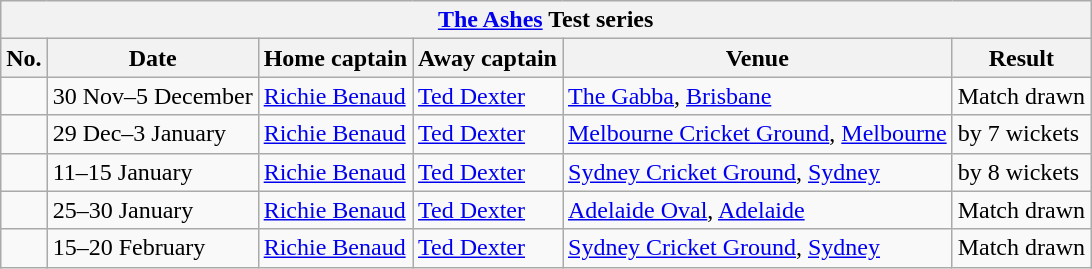<table class="wikitable">
<tr>
<th colspan="9"><a href='#'>The Ashes</a> Test series</th>
</tr>
<tr>
<th>No.</th>
<th>Date</th>
<th>Home captain</th>
<th>Away captain</th>
<th>Venue</th>
<th>Result</th>
</tr>
<tr>
<td></td>
<td>30 Nov–5 December</td>
<td><a href='#'>Richie Benaud</a></td>
<td><a href='#'>Ted Dexter</a></td>
<td><a href='#'>The Gabba</a>, <a href='#'>Brisbane</a></td>
<td>Match drawn</td>
</tr>
<tr>
<td></td>
<td>29 Dec–3 January</td>
<td><a href='#'>Richie Benaud</a></td>
<td><a href='#'>Ted Dexter</a></td>
<td><a href='#'>Melbourne Cricket Ground</a>, <a href='#'>Melbourne</a></td>
<td> by 7 wickets</td>
</tr>
<tr>
<td></td>
<td>11–15 January</td>
<td><a href='#'>Richie Benaud</a></td>
<td><a href='#'>Ted Dexter</a></td>
<td><a href='#'>Sydney Cricket Ground</a>, <a href='#'>Sydney</a></td>
<td> by 8 wickets</td>
</tr>
<tr>
<td></td>
<td>25–30 January</td>
<td><a href='#'>Richie Benaud</a></td>
<td><a href='#'>Ted Dexter</a></td>
<td><a href='#'>Adelaide Oval</a>, <a href='#'>Adelaide</a></td>
<td>Match drawn</td>
</tr>
<tr>
<td></td>
<td>15–20 February</td>
<td><a href='#'>Richie Benaud</a></td>
<td><a href='#'>Ted Dexter</a></td>
<td><a href='#'>Sydney Cricket Ground</a>, <a href='#'>Sydney</a></td>
<td>Match drawn</td>
</tr>
</table>
